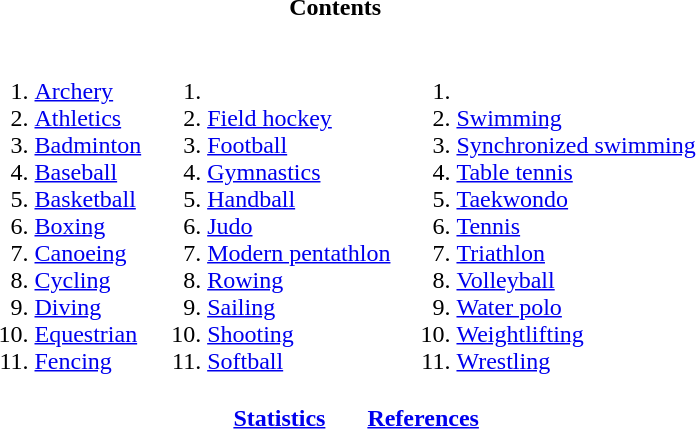<table id="toc" class="toc" summary="Contents">
<tr>
<td style="text-align:center;" colspan=3><strong>Contents</strong></td>
</tr>
<tr>
<td><br><ol><li><a href='#'>Archery</a></li><li><a href='#'>Athletics</a></li><li><a href='#'>Badminton</a></li><li><a href='#'>Baseball</a></li><li><a href='#'>Basketball</a></li><li><a href='#'>Boxing</a></li><li><a href='#'>Canoeing</a></li><li><a href='#'>Cycling</a></li><li><a href='#'>Diving</a></li><li><a href='#'>Equestrian</a></li><li><a href='#'>Fencing</a></li></ol></td>
<td valign=top><br><ol><li><li><a href='#'>Field hockey</a></li><li><a href='#'>Football</a></li><li><a href='#'>Gymnastics</a></li><li><a href='#'>Handball</a></li><li><a href='#'>Judo</a></li><li><a href='#'>Modern pentathlon</a></li><li><a href='#'>Rowing</a></li><li><a href='#'>Sailing</a></li><li><a href='#'>Shooting</a></li><li><a href='#'>Softball</a></li></ol></td>
<td valign=top><br><ol><li><li><a href='#'>Swimming</a></li><li><a href='#'>Synchronized swimming</a></li><li><a href='#'>Table tennis</a></li><li><a href='#'>Taekwondo</a></li><li><a href='#'>Tennis</a></li><li><a href='#'>Triathlon</a></li><li><a href='#'>Volleyball</a></li><li><a href='#'>Water polo</a></li><li><a href='#'>Weightlifting</a></li><li><a href='#'>Wrestling</a></li></ol></td>
</tr>
<tr>
<td style="text-align:center;" colspan="3">       <strong><a href='#'>Statistics</a></strong>       <strong><a href='#'>References</a></strong></td>
</tr>
</table>
